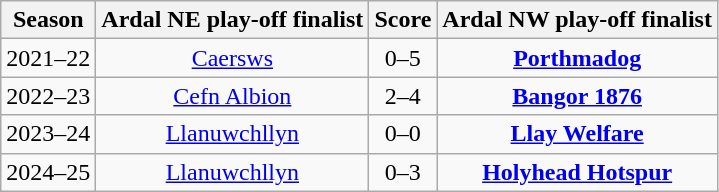<table class="wikitable sortable" style="text-align:center;">
<tr>
<th>Season</th>
<th>Ardal NE play-off finalist</th>
<th>Score</th>
<th>Ardal NW play-off finalist</th>
</tr>
<tr>
<td align="centre">2021–22</td>
<td><a href='#'>Caersws</a></td>
<td align="centre">0–5</td>
<td align="centre"><strong><a href='#'>Porthmadog</a></strong></td>
</tr>
<tr>
<td align="centre">2022–23</td>
<td><a href='#'>Cefn Albion</a></td>
<td align="centre">2–4 </td>
<td align="centre"><strong><a href='#'>Bangor 1876</a></strong></td>
</tr>
<tr>
<td align="centre">2023–24</td>
<td><a href='#'>Llanuwchllyn</a></td>
<td align="centre">0–0  </td>
<td align="centre"><strong><a href='#'>Llay Welfare</a></strong></td>
</tr>
<tr>
<td align="centre">2024–25</td>
<td><a href='#'>Llanuwchllyn</a></td>
<td align="centre">0–3</td>
<td align="centre"><strong><a href='#'>Holyhead Hotspur</a></strong></td>
</tr>
</table>
